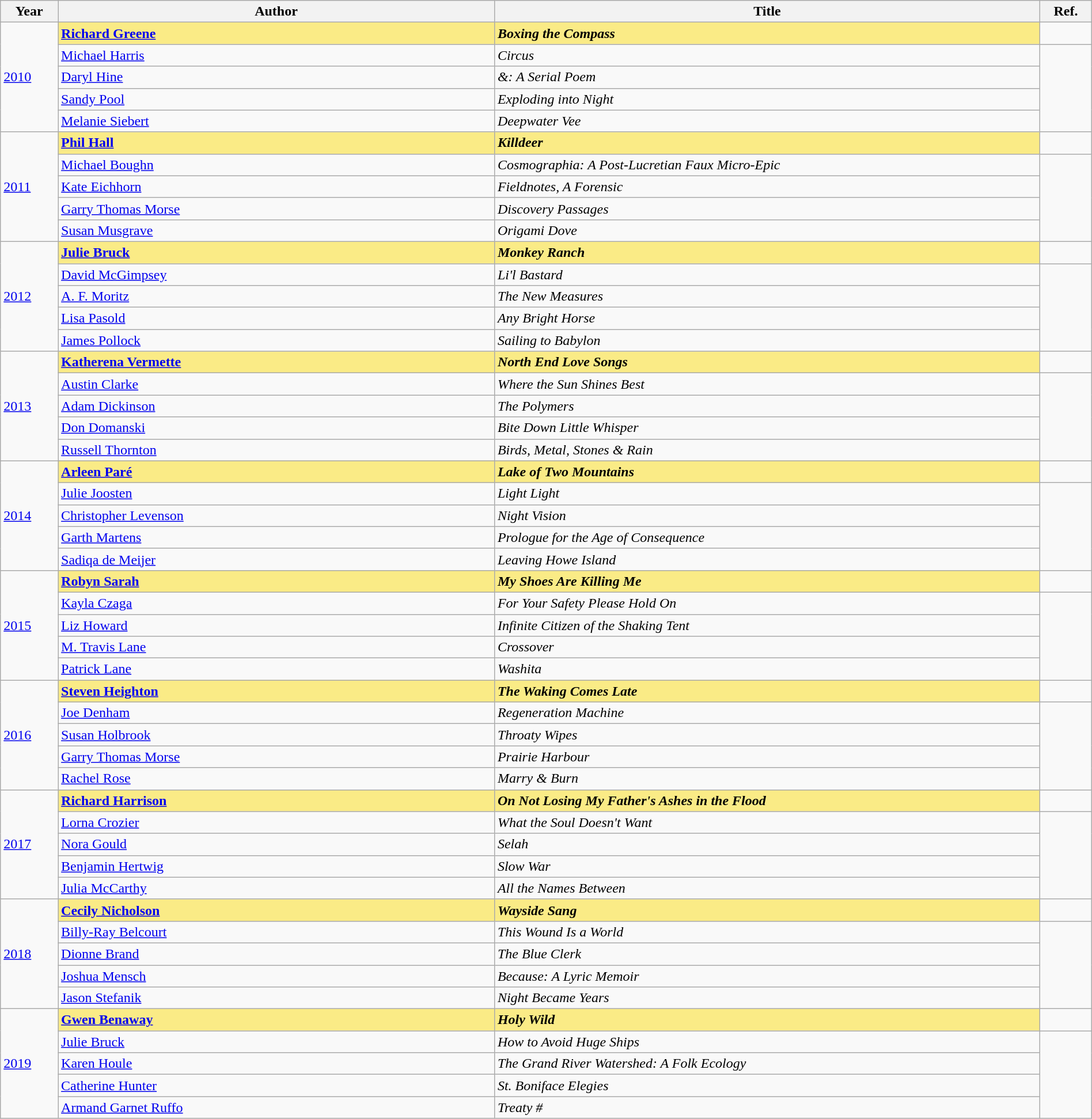<table class="wikitable" width="100%">
<tr>
<th>Year</th>
<th width="40%">Author</th>
<th width="50%">Title</th>
<th>Ref.</th>
</tr>
<tr>
<td rowspan="5"><a href='#'>2010</a></td>
<td style="background:#FAEB86"><strong><a href='#'>Richard Greene</a></strong></td>
<td style="background:#FAEB86"><strong><em>Boxing the Compass</em></strong></td>
<td></td>
</tr>
<tr>
<td><a href='#'>Michael Harris</a></td>
<td><em>Circus</em></td>
<td rowspan=4></td>
</tr>
<tr>
<td><a href='#'>Daryl Hine</a></td>
<td><em>&: A Serial Poem</em></td>
</tr>
<tr>
<td><a href='#'>Sandy Pool</a></td>
<td><em>Exploding into Night</em></td>
</tr>
<tr>
<td><a href='#'>Melanie Siebert</a></td>
<td><em>Deepwater Vee</em></td>
</tr>
<tr>
<td rowspan="5"><a href='#'>2011</a></td>
<td style="background:#FAEB86"><strong><a href='#'>Phil Hall</a></strong></td>
<td style="background:#FAEB86"><strong><em>Killdeer</em></strong></td>
<td></td>
</tr>
<tr>
<td><a href='#'>Michael Boughn</a></td>
<td><em>Cosmographia: A Post-Lucretian Faux Micro-Epic</em></td>
<td rowspan=4></td>
</tr>
<tr>
<td><a href='#'>Kate Eichhorn</a></td>
<td><em>Fieldnotes, A Forensic</em></td>
</tr>
<tr>
<td><a href='#'>Garry Thomas Morse</a></td>
<td><em>Discovery Passages</em></td>
</tr>
<tr>
<td><a href='#'>Susan Musgrave</a></td>
<td><em>Origami Dove</em></td>
</tr>
<tr>
<td rowspan="5"><a href='#'>2012</a></td>
<td style="background:#FAEB86"><strong><a href='#'>Julie Bruck</a></strong></td>
<td style="background:#FAEB86"><strong><em>Monkey Ranch</em></strong></td>
<td></td>
</tr>
<tr>
<td><a href='#'>David McGimpsey</a></td>
<td><em>Li'l Bastard</em></td>
<td rowspan=4></td>
</tr>
<tr>
<td><a href='#'>A. F. Moritz</a></td>
<td><em>The New Measures</em></td>
</tr>
<tr>
<td><a href='#'>Lisa Pasold</a></td>
<td><em>Any Bright Horse</em></td>
</tr>
<tr>
<td><a href='#'>James Pollock</a></td>
<td><em>Sailing to Babylon</em></td>
</tr>
<tr>
<td rowspan="5"><a href='#'>2013</a></td>
<td style="background:#FAEB86"><strong><a href='#'>Katherena Vermette</a></strong></td>
<td style="background:#FAEB86"><strong><em>North End Love Songs</em></strong></td>
<td></td>
</tr>
<tr>
<td><a href='#'>Austin Clarke</a></td>
<td><em>Where the Sun Shines Best</em></td>
<td rowspan=4></td>
</tr>
<tr>
<td><a href='#'>Adam Dickinson</a></td>
<td><em>The Polymers</em></td>
</tr>
<tr>
<td><a href='#'>Don Domanski</a></td>
<td><em>Bite Down Little Whisper</em></td>
</tr>
<tr>
<td><a href='#'>Russell Thornton</a></td>
<td><em>Birds, Metal, Stones & Rain</em></td>
</tr>
<tr>
<td rowspan="5"><a href='#'>2014</a></td>
<td style="background:#FAEB86"><strong><a href='#'>Arleen Paré</a></strong></td>
<td style="background:#FAEB86"><strong><em>Lake of Two Mountains</em></strong></td>
<td></td>
</tr>
<tr>
<td><a href='#'>Julie Joosten</a></td>
<td><em>Light Light</em></td>
<td rowspan=4></td>
</tr>
<tr>
<td><a href='#'>Christopher Levenson</a></td>
<td><em>Night Vision</em></td>
</tr>
<tr>
<td><a href='#'>Garth Martens</a></td>
<td><em>Prologue for the Age of Consequence</em></td>
</tr>
<tr>
<td><a href='#'>Sadiqa de Meijer</a></td>
<td><em>Leaving Howe Island</em></td>
</tr>
<tr>
<td rowspan="5"><a href='#'>2015</a></td>
<td style="background:#FAEB86"><strong><a href='#'>Robyn Sarah</a></strong></td>
<td style="background:#FAEB86"><strong><em>My Shoes Are Killing Me</em></strong></td>
<td></td>
</tr>
<tr>
<td><a href='#'>Kayla Czaga</a></td>
<td><em>For Your Safety Please Hold On</em></td>
<td rowspan=4></td>
</tr>
<tr>
<td><a href='#'>Liz Howard</a></td>
<td><em>Infinite Citizen of the Shaking Tent</em></td>
</tr>
<tr>
<td><a href='#'>M. Travis Lane</a></td>
<td><em>Crossover</em></td>
</tr>
<tr>
<td><a href='#'>Patrick Lane</a></td>
<td><em>Washita</em></td>
</tr>
<tr>
<td rowspan="5"><a href='#'>2016</a></td>
<td style="background:#FAEB86"><strong><a href='#'>Steven Heighton</a></strong></td>
<td style="background:#FAEB86"><strong><em>The Waking Comes Late</em></strong></td>
<td></td>
</tr>
<tr>
<td><a href='#'>Joe Denham</a></td>
<td><em>Regeneration Machine</em></td>
<td rowspan=4></td>
</tr>
<tr>
<td><a href='#'>Susan Holbrook</a></td>
<td><em>Throaty Wipes</em></td>
</tr>
<tr>
<td><a href='#'>Garry Thomas Morse</a></td>
<td><em>Prairie Harbour</em></td>
</tr>
<tr>
<td><a href='#'>Rachel Rose</a></td>
<td><em>Marry & Burn</em></td>
</tr>
<tr>
<td rowspan="5"><a href='#'>2017</a></td>
<td style="background:#FAEB86"><strong><a href='#'>Richard Harrison</a></strong></td>
<td style="background:#FAEB86"><strong><em>On Not Losing My Father's Ashes in the Flood</em></strong></td>
<td></td>
</tr>
<tr>
<td><a href='#'>Lorna Crozier</a></td>
<td><em>What the Soul Doesn't Want</em></td>
<td rowspan=4></td>
</tr>
<tr>
<td><a href='#'>Nora Gould</a></td>
<td><em>Selah</em></td>
</tr>
<tr>
<td><a href='#'>Benjamin Hertwig</a></td>
<td><em>Slow War</em></td>
</tr>
<tr>
<td><a href='#'>Julia McCarthy</a></td>
<td><em>All the Names Between</em></td>
</tr>
<tr>
<td rowspan="5"><a href='#'>2018</a></td>
<td style="background:#FAEB86"><strong><a href='#'>Cecily Nicholson</a></strong></td>
<td style="background:#FAEB86"><strong><em>Wayside Sang</em></strong></td>
<td></td>
</tr>
<tr>
<td><a href='#'>Billy-Ray Belcourt</a></td>
<td><em>This Wound Is a World</em></td>
<td rowspan=4></td>
</tr>
<tr>
<td><a href='#'>Dionne Brand</a></td>
<td><em>The Blue Clerk</em></td>
</tr>
<tr>
<td><a href='#'>Joshua Mensch</a></td>
<td><em>Because: A Lyric Memoir</em></td>
</tr>
<tr>
<td><a href='#'>Jason Stefanik</a></td>
<td><em>Night Became Years</em></td>
</tr>
<tr>
<td rowspan="5"><a href='#'>2019</a></td>
<td style="background:#FAEB86"><strong><a href='#'>Gwen Benaway</a></strong></td>
<td style="background:#FAEB86"><strong><em>Holy Wild</em></strong></td>
<td></td>
</tr>
<tr>
<td><a href='#'>Julie Bruck</a></td>
<td><em>How to Avoid Huge Ships</em></td>
<td rowspan=4></td>
</tr>
<tr>
<td><a href='#'>Karen Houle</a></td>
<td><em>The Grand River Watershed: A Folk Ecology</em></td>
</tr>
<tr>
<td><a href='#'>Catherine Hunter</a></td>
<td><em>St. Boniface Elegies</em></td>
</tr>
<tr>
<td><a href='#'>Armand Garnet Ruffo</a></td>
<td><em>Treaty #</em></td>
</tr>
</table>
